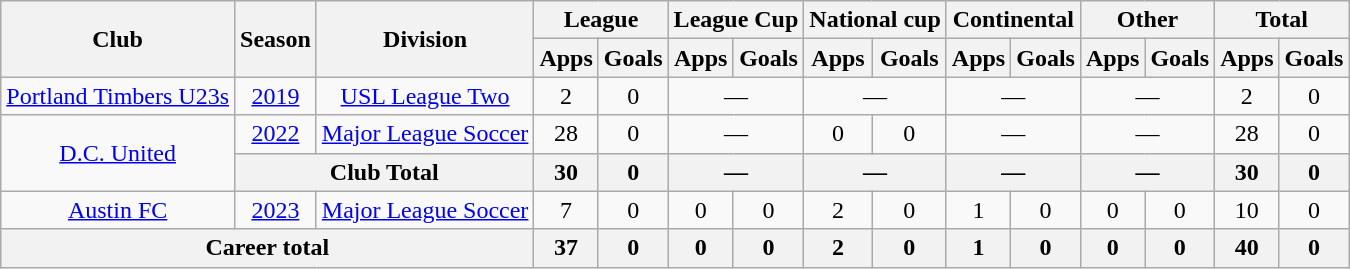<table class=wikitable style=text-align:center>
<tr>
<th rowspan=2>Club</th>
<th rowspan=2>Season</th>
<th rowspan=2>Division</th>
<th colspan=2>League</th>
<th colspan=2>League Cup</th>
<th colspan=2>National cup</th>
<th colspan=2>Continental</th>
<th colspan=2>Other</th>
<th colspan=2>Total</th>
</tr>
<tr>
<th>Apps</th>
<th>Goals</th>
<th>Apps</th>
<th>Goals</th>
<th>Apps</th>
<th>Goals</th>
<th>Apps</th>
<th>Goals</th>
<th>Apps</th>
<th>Goals</th>
<th>Apps</th>
<th>Goals</th>
</tr>
<tr>
<td><a href='#'>Portland Timbers U23s</a></td>
<td><a href='#'>2019</a></td>
<td><a href='#'>USL League Two</a></td>
<td>2</td>
<td>0</td>
<td colspan=2>—</td>
<td colspan=2>—</td>
<td colspan=2>—</td>
<td colspan=2>—</td>
<td>2</td>
<td>0</td>
</tr>
<tr>
<td rowspan=2><a href='#'>D.C. United</a></td>
<td><a href='#'>2022</a></td>
<td><a href='#'>Major League Soccer</a></td>
<td>28</td>
<td>0</td>
<td colspan=2>—</td>
<td>0</td>
<td>0</td>
<td colspan=2>—</td>
<td colspan=2>—</td>
<td>28</td>
<td>0</td>
</tr>
<tr>
<th colspan=2>Club Total</th>
<th>30</th>
<th>0</th>
<th colspan=2>—</th>
<th colspan=2>—</th>
<th colspan=2>—</th>
<th colspan=2>—</th>
<th>30</th>
<th>0</th>
</tr>
<tr>
<td><a href='#'>Austin FC</a></td>
<td><a href='#'>2023</a></td>
<td><a href='#'>Major League Soccer</a></td>
<td>7</td>
<td>0</td>
<td>0</td>
<td>0</td>
<td>2</td>
<td>0</td>
<td>1</td>
<td>0</td>
<td>0</td>
<td>0</td>
<td>10</td>
<td>0</td>
</tr>
<tr>
<th colspan=3>Career total</th>
<th>37</th>
<th>0</th>
<th>0</th>
<th>0</th>
<th>2</th>
<th>0</th>
<th>1</th>
<th>0</th>
<th>0</th>
<th>0</th>
<th>40</th>
<th>0</th>
</tr>
</table>
